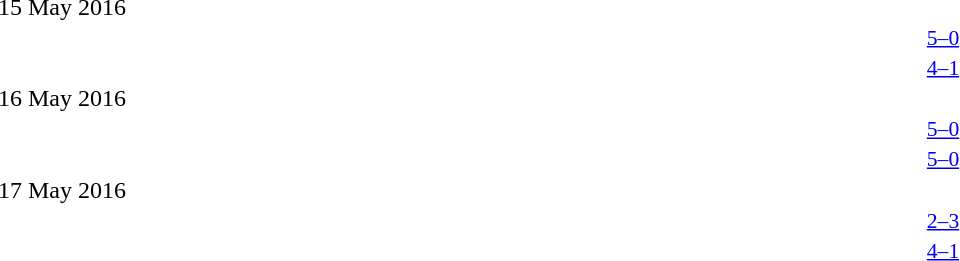<table style="width:100%;" cellspacing="1">
<tr>
<th width=25%></th>
<th width=10%></th>
<th width=25%></th>
</tr>
<tr>
<td colspan=3>15 May 2016</td>
</tr>
<tr style=font-size:90%>
<td align=right></td>
<td align=center><a href='#'>5–0</a></td>
<td></td>
</tr>
<tr style=font-size:90%>
<td align=right></td>
<td align=center><a href='#'>4–1</a></td>
<td></td>
</tr>
<tr>
<td colspan=3>16 May 2016</td>
</tr>
<tr style=font-size:90%>
<td align=right></td>
<td align=center><a href='#'>5–0</a></td>
<td></td>
</tr>
<tr style=font-size:90%>
<td align=right></td>
<td align=center><a href='#'>5–0</a></td>
<td></td>
</tr>
<tr>
<td colspan=3>17 May 2016</td>
</tr>
<tr style=font-size:90%>
<td align=right></td>
<td align=center><a href='#'>2–3</a></td>
<td></td>
</tr>
<tr style=font-size:90%>
<td align=right></td>
<td align=center><a href='#'>4–1</a></td>
<td></td>
</tr>
</table>
